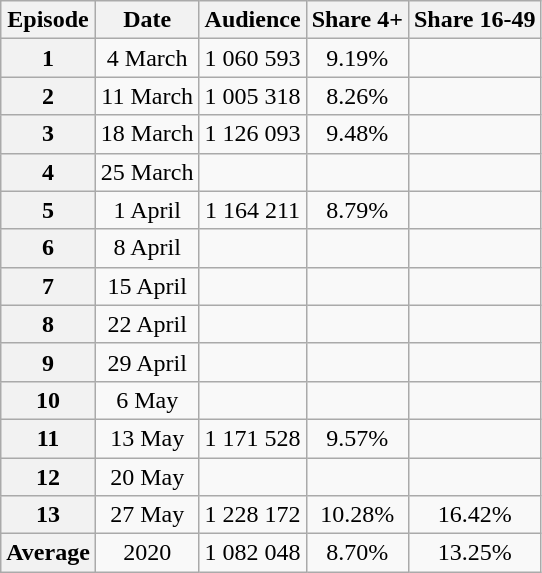<table class="wikitable sortable" style="text-align:center">
<tr>
<th>Episode</th>
<th>Date</th>
<th>Audience</th>
<th>Share 4+</th>
<th>Share 16-49</th>
</tr>
<tr>
<th scope="row">1</th>
<td>4 March</td>
<td>1 060 593</td>
<td>9.19%</td>
<td></td>
</tr>
<tr>
<th scope="row">2</th>
<td>11 March</td>
<td>1 005 318</td>
<td>8.26%</td>
<td></td>
</tr>
<tr>
<th scope="row">3</th>
<td>18 March</td>
<td>1 126 093</td>
<td>9.48%</td>
<td></td>
</tr>
<tr>
<th scope="row">4</th>
<td>25 March</td>
<td></td>
<td></td>
<td></td>
</tr>
<tr>
<th scope="row">5</th>
<td>1 April</td>
<td>1 164 211</td>
<td>8.79%</td>
<td></td>
</tr>
<tr>
<th scope="row">6</th>
<td>8 April</td>
<td></td>
<td></td>
<td></td>
</tr>
<tr>
<th scope="row">7</th>
<td>15 April</td>
<td></td>
<td></td>
<td></td>
</tr>
<tr>
<th scope="row">8</th>
<td>22 April</td>
<td></td>
<td></td>
<td></td>
</tr>
<tr>
<th scope="row">9</th>
<td>29 April</td>
<td></td>
<td></td>
<td></td>
</tr>
<tr>
<th scope="row">10</th>
<td>6 May</td>
<td></td>
<td></td>
<td></td>
</tr>
<tr>
<th scope="row">11</th>
<td>13 May</td>
<td>1 171 528</td>
<td>9.57%</td>
<td></td>
</tr>
<tr>
<th scope="row">12</th>
<td>20 May</td>
<td></td>
<td></td>
<td></td>
</tr>
<tr>
<th scope="row">13</th>
<td>27 May</td>
<td>1 228 172</td>
<td>10.28%</td>
<td>16.42%</td>
</tr>
<tr>
<th scope="row">Average</th>
<td>2020</td>
<td>1 082 048</td>
<td>8.70%</td>
<td>13.25%</td>
</tr>
</table>
